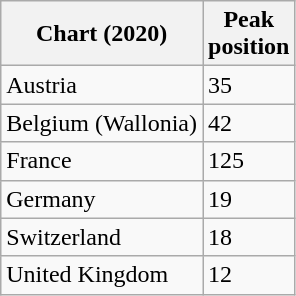<table class="wikitable sortable">
<tr>
<th>Chart (2020)</th>
<th>Peak<br>position</th>
</tr>
<tr>
<td>Austria</td>
<td>35</td>
</tr>
<tr>
<td>Belgium (Wallonia)</td>
<td>42</td>
</tr>
<tr>
<td>France</td>
<td>125</td>
</tr>
<tr>
<td>Germany</td>
<td>19</td>
</tr>
<tr>
<td>Switzerland</td>
<td>18</td>
</tr>
<tr>
<td>United Kingdom</td>
<td>12</td>
</tr>
</table>
